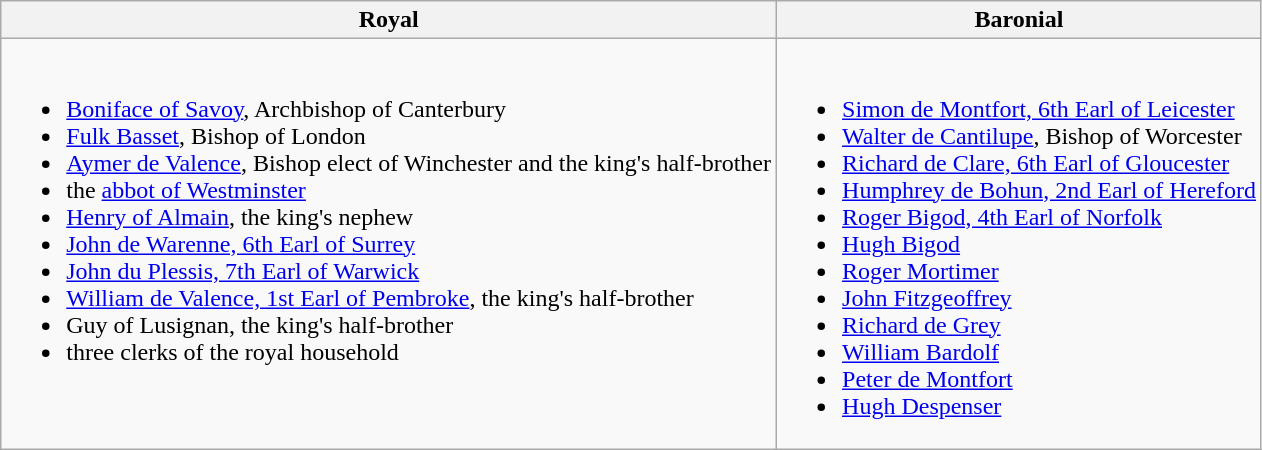<table class="wikitable mw-collapsible">
<tr>
<th>Royal</th>
<th>Baronial</th>
</tr>
<tr>
<td valign=top><br><ul><li><a href='#'>Boniface of Savoy</a>, Archbishop of Canterbury</li><li><a href='#'>Fulk Basset</a>, Bishop of London</li><li><a href='#'>Aymer de Valence</a>, Bishop elect of Winchester and the king's half-brother</li><li>the <a href='#'>abbot of Westminster</a></li><li><a href='#'>Henry of Almain</a>, the king's nephew</li><li><a href='#'>John de Warenne, 6th Earl of Surrey</a></li><li><a href='#'>John du Plessis, 7th Earl of Warwick</a></li><li><a href='#'>William de Valence, 1st Earl of Pembroke</a>, the king's half-brother</li><li>Guy of Lusignan, the king's half-brother</li><li>three clerks of the royal household</li></ul></td>
<td valign=top><br><ul><li><a href='#'>Simon de Montfort, 6th Earl of Leicester</a></li><li><a href='#'>Walter de Cantilupe</a>, Bishop of Worcester</li><li><a href='#'>Richard de Clare, 6th Earl of Gloucester</a></li><li><a href='#'>Humphrey de Bohun, 2nd Earl of Hereford</a></li><li><a href='#'>Roger Bigod, 4th Earl of Norfolk</a></li><li><a href='#'>Hugh Bigod</a></li><li><a href='#'>Roger Mortimer</a></li><li><a href='#'>John Fitzgeoffrey</a></li><li><a href='#'>Richard de Grey</a></li><li><a href='#'>William Bardolf</a></li><li><a href='#'>Peter de Montfort</a></li><li><a href='#'>Hugh Despenser</a></li></ul></td>
</tr>
</table>
